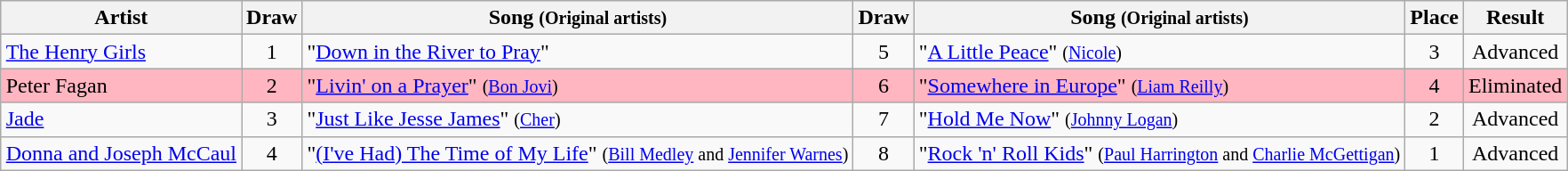<table class="sortable wikitable" style="margin: 1em auto 1em auto; text-align:center">
<tr>
<th>Artist</th>
<th>Draw</th>
<th>Song <small>(Original artists)</small></th>
<th>Draw</th>
<th>Song <small>(Original artists)</small></th>
<th>Place</th>
<th>Result</th>
</tr>
<tr>
<td align="left"><a href='#'>The Henry Girls</a></td>
<td>1</td>
<td align="left">"<a href='#'>Down in the River to Pray</a>"</td>
<td>5</td>
<td align="left">"<a href='#'>A Little Peace</a>" <small>(<a href='#'>Nicole</a>)</small></td>
<td>3</td>
<td>Advanced</td>
</tr>
<tr style="background:lightpink;">
<td align="left">Peter Fagan</td>
<td>2</td>
<td align="left">"<a href='#'>Livin' on a Prayer</a>" <small>(<a href='#'>Bon Jovi</a>)</small></td>
<td>6</td>
<td align="left">"<a href='#'>Somewhere in Europe</a>" <small>(<a href='#'>Liam Reilly</a>)</small></td>
<td>4</td>
<td>Eliminated</td>
</tr>
<tr>
<td align="left"><a href='#'>Jade</a></td>
<td>3</td>
<td align="left">"<a href='#'>Just Like Jesse James</a>" <small>(<a href='#'>Cher</a>)</small></td>
<td>7</td>
<td align="left">"<a href='#'>Hold Me Now</a>" <small>(<a href='#'>Johnny Logan</a>)</small></td>
<td>2</td>
<td>Advanced</td>
</tr>
<tr>
<td align="left"><a href='#'>Donna and Joseph McCaul</a></td>
<td>4</td>
<td align="left">"<a href='#'>(I've Had) The Time of My Life</a>" <small>(<a href='#'>Bill Medley</a> and <a href='#'>Jennifer Warnes</a>)</small></td>
<td>8</td>
<td align="left">"<a href='#'>Rock 'n' Roll Kids</a>" <small>(<a href='#'>Paul Harrington</a> and <a href='#'>Charlie McGettigan</a>)</small></td>
<td>1</td>
<td>Advanced</td>
</tr>
</table>
